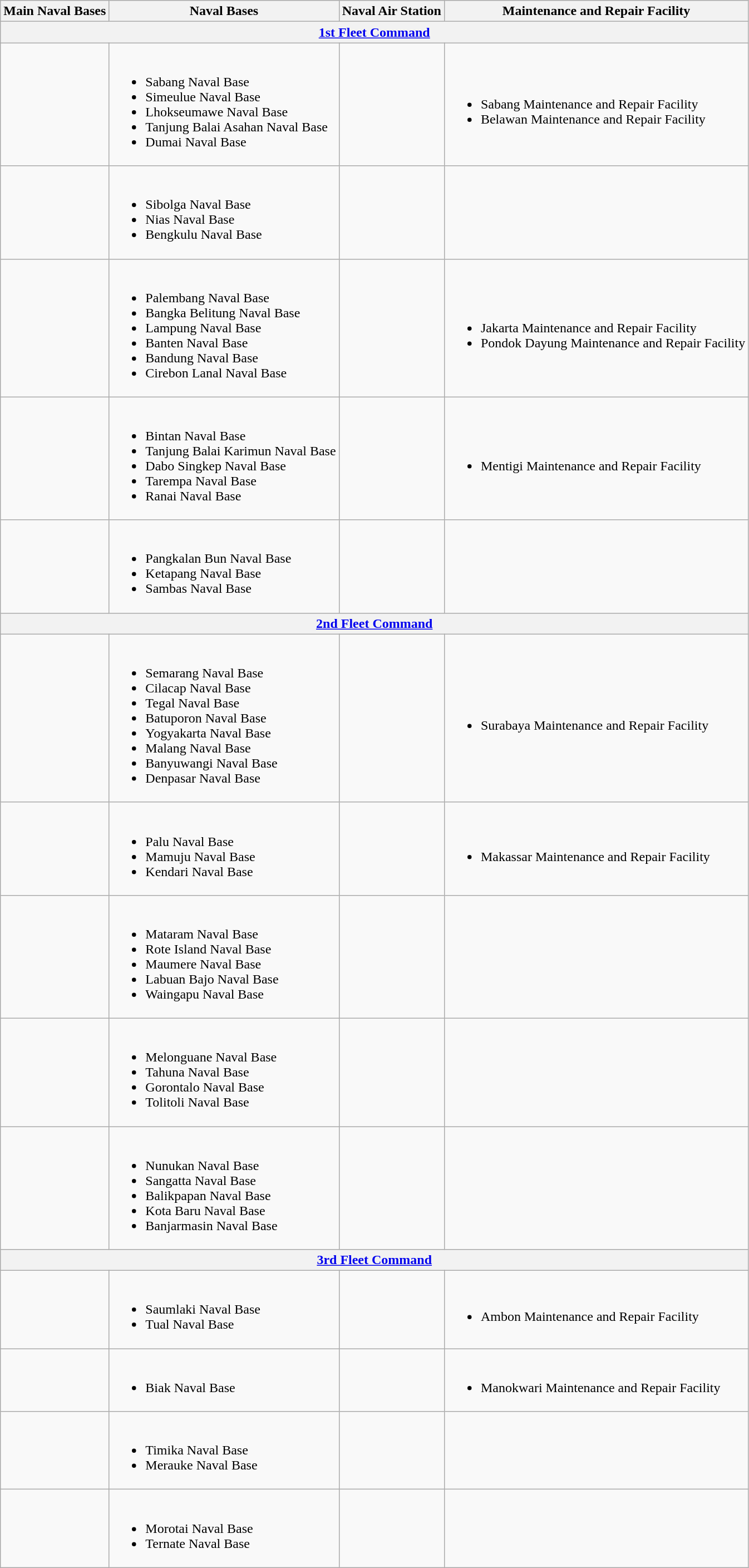<table class="wikitable">
<tr>
<th>Main Naval Bases</th>
<th>Naval Bases</th>
<th>Naval Air Station</th>
<th>Maintenance and Repair Facility</th>
</tr>
<tr>
<th colspan=4><a href='#'>1st Fleet Command</a></th>
</tr>
<tr>
<td>  </td>
<td><br><ul><li>Sabang Naval Base</li><li>Simeulue Naval Base</li><li>Lhokseumawe Naval Base</li><li>Tanjung Balai Asahan Naval Base</li><li>Dumai Naval Base</li></ul></td>
<td> </td>
<td><br><ul><li>Sabang Maintenance and Repair Facility</li><li>Belawan Maintenance and Repair Facility</li></ul></td>
</tr>
<tr>
<td>  </td>
<td><br><ul><li>Sibolga Naval Base</li><li>Nias Naval Base</li><li>Bengkulu Naval Base</li></ul></td>
<td></td>
<td></td>
</tr>
<tr>
<td>  </td>
<td><br><ul><li>Palembang Naval Base</li><li>Bangka Belitung Naval Base</li><li>Lampung Naval Base</li><li>Banten Naval Base</li><li>Bandung Naval Base</li><li>Cirebon Lanal Naval Base</li></ul></td>
<td> </td>
<td><br><ul><li>Jakarta Maintenance and Repair Facility</li><li>Pondok Dayung Maintenance and Repair Facility</li></ul></td>
</tr>
<tr>
<td>  </td>
<td><br><ul><li>Bintan Naval Base</li><li>Tanjung Balai Karimun Naval Base</li><li>Dabo Singkep Naval Base</li><li>Tarempa Naval Base</li><li>Ranai Naval Base</li></ul></td>
<td> </td>
<td><br><ul><li>Mentigi Maintenance and Repair Facility</li></ul></td>
</tr>
<tr>
<td>  </td>
<td><br><ul><li>Pangkalan Bun Naval Base</li><li>Ketapang Naval Base</li><li>Sambas Naval Base</li></ul></td>
<td></td>
<td></td>
</tr>
<tr>
<th colspan=4><a href='#'>2nd Fleet Command</a></th>
</tr>
<tr>
<td>  </td>
<td><br><ul><li>Semarang Naval Base</li><li>Cilacap Naval Base</li><li>Tegal Naval Base</li><li>Batuporon Naval Base</li><li>Yogyakarta Naval Base</li><li>Malang Naval Base</li><li>Banyuwangi Naval Base</li><li>Denpasar Naval Base</li></ul></td>
<td> </td>
<td><br><ul><li>Surabaya Maintenance and Repair Facility</li></ul></td>
</tr>
<tr>
<td>  </td>
<td><br><ul><li>Palu Naval Base</li><li>Mamuju Naval Base</li><li>Kendari Naval Base</li></ul></td>
<td></td>
<td><br><ul><li>Makassar Maintenance and Repair Facility</li></ul></td>
</tr>
<tr>
<td>  </td>
<td><br><ul><li>Mataram Naval Base</li><li>Rote Island Naval Base</li><li>Maumere Naval Base</li><li>Labuan Bajo Naval Base</li><li>Waingapu Naval Base</li></ul></td>
<td> </td>
<td></td>
</tr>
<tr>
<td>  </td>
<td><br><ul><li>Melonguane Naval Base</li><li>Tahuna Naval Base</li><li>Gorontalo Naval Base</li><li>Tolitoli Naval Base</li></ul></td>
<td> </td>
<td></td>
</tr>
<tr>
<td>  </td>
<td><br><ul><li>Nunukan Naval Base</li><li>Sangatta Naval Base</li><li>Balikpapan Naval Base</li><li>Kota Baru Naval Base</li><li>Banjarmasin Naval Base</li></ul></td>
<td></td>
<td></td>
</tr>
<tr>
<th colspan=4><a href='#'>3rd Fleet Command</a></th>
</tr>
<tr>
<td>  </td>
<td><br><ul><li>Saumlaki Naval Base</li><li>Tual Naval Base</li></ul></td>
<td> </td>
<td><br><ul><li>Ambon Maintenance and Repair Facility</li></ul></td>
</tr>
<tr>
<td>  </td>
<td><br><ul><li>Biak Naval Base</li></ul></td>
<td> </td>
<td><br><ul><li>Manokwari Maintenance and Repair Facility</li></ul></td>
</tr>
<tr>
<td>  </td>
<td><br><ul><li>Timika Naval Base</li><li>Merauke Naval Base</li></ul></td>
<td></td>
<td></td>
</tr>
<tr>
<td>  </td>
<td><br><ul><li>Morotai Naval Base</li><li>Ternate Naval Base</li></ul></td>
<td></td>
<td></td>
</tr>
</table>
